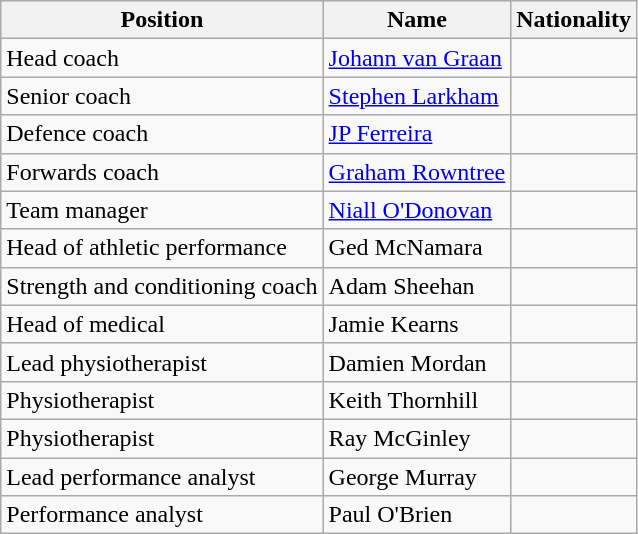<table class="wikitable">
<tr>
<th>Position</th>
<th>Name</th>
<th>Nationality</th>
</tr>
<tr>
<td>Head coach</td>
<td><a href='#'>Johann van Graan</a></td>
<td></td>
</tr>
<tr>
<td>Senior coach</td>
<td><a href='#'>Stephen Larkham</a></td>
<td></td>
</tr>
<tr>
<td>Defence coach</td>
<td><a href='#'>JP Ferreira</a></td>
<td></td>
</tr>
<tr>
<td>Forwards coach</td>
<td><a href='#'>Graham Rowntree</a></td>
<td></td>
</tr>
<tr>
<td>Team manager</td>
<td><a href='#'>Niall O'Donovan</a></td>
<td></td>
</tr>
<tr>
<td>Head of athletic performance</td>
<td>Ged McNamara</td>
<td></td>
</tr>
<tr>
<td>Strength and conditioning coach</td>
<td>Adam Sheehan</td>
<td></td>
</tr>
<tr>
<td>Head of medical</td>
<td>Jamie Kearns</td>
<td></td>
</tr>
<tr>
<td>Lead physiotherapist</td>
<td>Damien Mordan</td>
<td></td>
</tr>
<tr>
<td>Physiotherapist</td>
<td>Keith Thornhill</td>
<td></td>
</tr>
<tr>
<td>Physiotherapist</td>
<td>Ray McGinley</td>
<td></td>
</tr>
<tr>
<td>Lead performance analyst</td>
<td>George Murray</td>
<td></td>
</tr>
<tr>
<td>Performance analyst</td>
<td>Paul O'Brien</td>
<td></td>
</tr>
</table>
